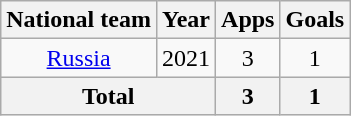<table class=wikitable style=text-align:center>
<tr>
<th>National team</th>
<th>Year</th>
<th>Apps</th>
<th>Goals</th>
</tr>
<tr>
<td rowspan="1"><a href='#'>Russia</a></td>
<td>2021</td>
<td>3</td>
<td>1</td>
</tr>
<tr>
<th colspan=2>Total</th>
<th>3</th>
<th>1</th>
</tr>
</table>
